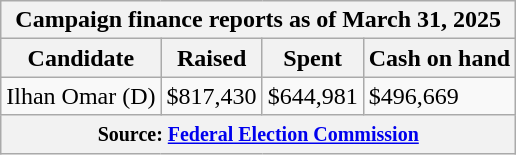<table class="wikitable sortable">
<tr>
<th colspan=4>Campaign finance reports as of March 31, 2025</th>
</tr>
<tr style="text-align:center;">
<th>Candidate</th>
<th>Raised</th>
<th>Spent</th>
<th>Cash on hand</th>
</tr>
<tr>
<td>Ilhan Omar (D)</td>
<td>$817,430</td>
<td>$644,981</td>
<td>$496,669</td>
</tr>
<tr>
<th colspan="4"><small>Source: <a href='#'>Federal Election Commission</a></small></th>
</tr>
</table>
